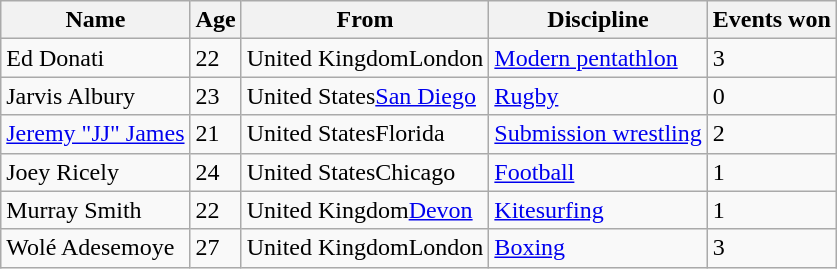<table class="wikitable sortable">
<tr valign="bottom">
<th>Name</th>
<th>Age</th>
<th>From</th>
<th class = "unsortable">Discipline</th>
<th>Events won</th>
</tr>
<tr valign="top">
<td>Ed Donati</td>
<td>22</td>
<td><span>United Kingdom</span>London</td>
<td><a href='#'>Modern pentathlon</a></td>
<td>3</td>
</tr>
<tr valign="top">
<td>Jarvis Albury</td>
<td>23</td>
<td><span>United States</span><a href='#'>San Diego</a></td>
<td><a href='#'>Rugby</a></td>
<td>0</td>
</tr>
<tr valign="top">
<td><a href='#'>Jeremy "JJ" James</a></td>
<td>21</td>
<td><span>United States</span>Florida</td>
<td><a href='#'>Submission wrestling</a></td>
<td>2</td>
</tr>
<tr valign="top">
<td>Joey Ricely</td>
<td>24</td>
<td><span>United States</span>Chicago</td>
<td><a href='#'>Football</a></td>
<td>1</td>
</tr>
<tr valign="top">
<td>Murray Smith</td>
<td>22</td>
<td><span>United Kingdom</span><a href='#'>Devon</a></td>
<td><a href='#'>Kitesurfing</a></td>
<td>1</td>
</tr>
<tr valign="top">
<td>Wolé Adesemoye</td>
<td>27</td>
<td><span>United Kingdom</span>London</td>
<td><a href='#'>Boxing</a></td>
<td>3</td>
</tr>
</table>
